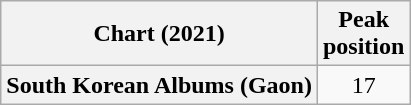<table class="wikitable plainrowheaders" style="text-align:center">
<tr>
<th>Chart (2021)</th>
<th>Peak<br>position</th>
</tr>
<tr>
<th scope="row">South Korean Albums (Gaon)</th>
<td align="center">17</td>
</tr>
</table>
